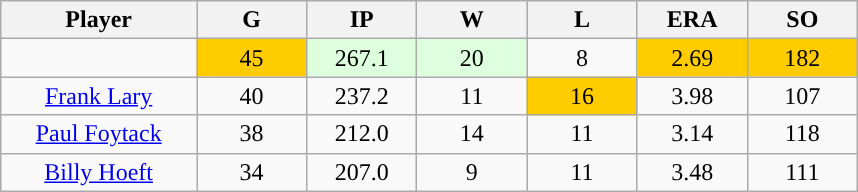<table class="wikitable sortable">
<tr>
<th bgcolor="#DDDDFF" width="16%">Player</th>
<th bgcolor="#DDDDFF" width="9%">G</th>
<th bgcolor="#DDDDFF" width="9%">IP</th>
<th bgcolor="#DDDDFF" width="9%">W</th>
<th bgcolor="#DDDDFF" width="9%">L</th>
<th bgcolor="#DDDDFF" width="9%">ERA</th>
<th bgcolor="#DDDDFF" width="9%">SO</th>
</tr>
<tr align="center">
<td></td>
<td style="background:#fc0;">45</td>
<td style="background:#DDFFDD;">267.1</td>
<td style="background:#DDFFDD;">20</td>
<td>8</td>
<td style="background:#fc0;">2.69</td>
<td style="background:#fc0;">182</td>
</tr>
<tr align="center">
<td><a href='#'>Frank Lary</a></td>
<td>40</td>
<td>237.2</td>
<td>11</td>
<td style="background:#fc0;">16</td>
<td>3.98</td>
<td>107</td>
</tr>
<tr align="center">
<td><a href='#'>Paul Foytack</a></td>
<td>38</td>
<td>212.0</td>
<td>14</td>
<td>11</td>
<td>3.14</td>
<td>118</td>
</tr>
<tr align="center">
<td><a href='#'>Billy Hoeft</a></td>
<td>34</td>
<td>207.0</td>
<td>9</td>
<td>11</td>
<td>3.48</td>
<td>111</td>
</tr>
</table>
